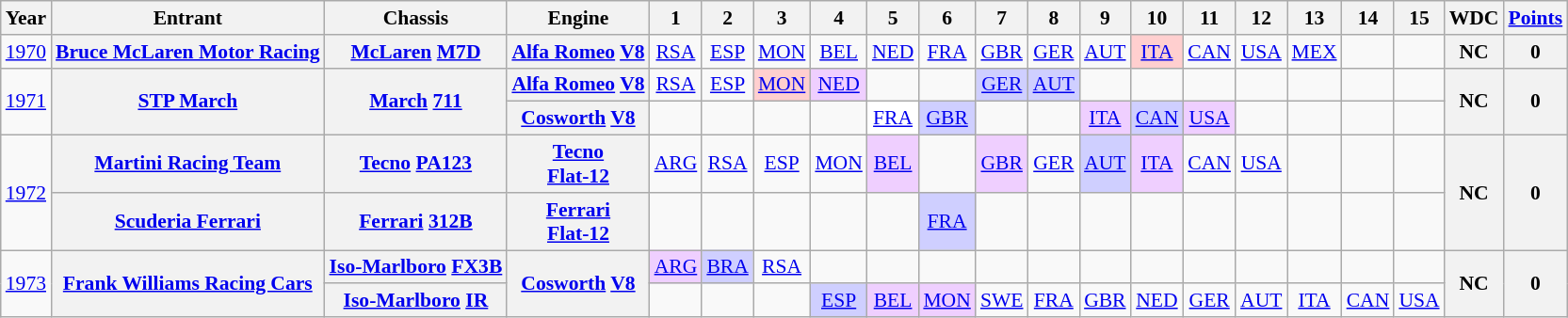<table class="wikitable" style="text-align:center; font-size:90%">
<tr>
<th>Year</th>
<th>Entrant</th>
<th>Chassis</th>
<th>Engine</th>
<th>1</th>
<th>2</th>
<th>3</th>
<th>4</th>
<th>5</th>
<th>6</th>
<th>7</th>
<th>8</th>
<th>9</th>
<th>10</th>
<th>11</th>
<th>12</th>
<th>13</th>
<th>14</th>
<th>15</th>
<th>WDC</th>
<th><a href='#'>Points</a></th>
</tr>
<tr>
<td><a href='#'>1970</a></td>
<th><a href='#'>Bruce McLaren Motor Racing</a></th>
<th><a href='#'>McLaren</a> <a href='#'>M7D</a></th>
<th><a href='#'>Alfa Romeo</a> <a href='#'>V8</a></th>
<td><a href='#'>RSA</a></td>
<td><a href='#'>ESP</a></td>
<td><a href='#'>MON</a></td>
<td><a href='#'>BEL</a></td>
<td><a href='#'>NED</a></td>
<td><a href='#'>FRA</a></td>
<td><a href='#'>GBR</a></td>
<td><a href='#'>GER</a></td>
<td><a href='#'>AUT</a></td>
<td style="background:#FFCFCF;"><a href='#'>ITA</a><br></td>
<td><a href='#'>CAN</a></td>
<td><a href='#'>USA</a></td>
<td><a href='#'>MEX</a></td>
<td></td>
<td></td>
<th>NC</th>
<th>0</th>
</tr>
<tr>
<td rowspan=2><a href='#'>1971</a></td>
<th rowspan=2><a href='#'>STP March</a></th>
<th rowspan=2><a href='#'>March</a> <a href='#'>711</a></th>
<th><a href='#'>Alfa Romeo</a> <a href='#'>V8</a></th>
<td><a href='#'>RSA</a></td>
<td><a href='#'>ESP</a></td>
<td style="background:#FFCFCF;"><a href='#'>MON</a><br></td>
<td style="background:#EFCFFF;"><a href='#'>NED</a><br></td>
<td></td>
<td></td>
<td style="background:#CFCFFF;"><a href='#'>GER</a><br></td>
<td style="background:#CFCFFF;"><a href='#'>AUT</a><br></td>
<td></td>
<td></td>
<td></td>
<td></td>
<td></td>
<td></td>
<td></td>
<th rowspan=2>NC</th>
<th rowspan=2>0</th>
</tr>
<tr>
<th><a href='#'>Cosworth</a> <a href='#'>V8</a></th>
<td></td>
<td></td>
<td></td>
<td></td>
<td style="background:#ffffff;"><a href='#'>FRA</a><br></td>
<td style="background:#CFCFFF;"><a href='#'>GBR</a><br></td>
<td></td>
<td></td>
<td style="background:#EFCFFF;"><a href='#'>ITA</a><br></td>
<td style="background:#CFCFFF;"><a href='#'>CAN</a><br></td>
<td style="background:#EFCFFF;"><a href='#'>USA</a><br></td>
<td></td>
<td></td>
<td></td>
<td></td>
</tr>
<tr>
<td rowspan=2><a href='#'>1972</a></td>
<th><a href='#'>Martini Racing Team</a></th>
<th><a href='#'>Tecno</a> <a href='#'>PA123</a></th>
<th><a href='#'>Tecno</a><br><a href='#'>Flat-12</a></th>
<td><a href='#'>ARG</a></td>
<td><a href='#'>RSA</a></td>
<td><a href='#'>ESP</a></td>
<td><a href='#'>MON</a></td>
<td style="background:#EFCFFF;"><a href='#'>BEL</a><br></td>
<td></td>
<td style="background:#EFCFFF;"><a href='#'>GBR</a><br></td>
<td><a href='#'>GER</a></td>
<td style="background:#CFCFFF;"><a href='#'>AUT</a><br></td>
<td style="background:#EFCFFF;"><a href='#'>ITA</a><br></td>
<td><a href='#'>CAN</a></td>
<td><a href='#'>USA</a></td>
<td></td>
<td></td>
<td></td>
<th rowspan=2>NC</th>
<th rowspan=2>0</th>
</tr>
<tr>
<th><a href='#'>Scuderia Ferrari</a></th>
<th><a href='#'>Ferrari</a> <a href='#'>312B</a></th>
<th><a href='#'>Ferrari</a><br><a href='#'>Flat-12</a></th>
<td></td>
<td></td>
<td></td>
<td></td>
<td></td>
<td style="background:#CFCFFF;"><a href='#'>FRA</a><br></td>
<td></td>
<td></td>
<td></td>
<td></td>
<td></td>
<td></td>
<td></td>
<td></td>
<td></td>
</tr>
<tr>
<td rowspan=2><a href='#'>1973</a></td>
<th rowspan=2><a href='#'>Frank Williams Racing Cars</a></th>
<th><a href='#'>Iso-Marlboro</a> <a href='#'>FX3B</a></th>
<th rowspan=2><a href='#'>Cosworth</a> <a href='#'>V8</a></th>
<td style="background:#EFCFFF;"><a href='#'>ARG</a><br></td>
<td style="background:#CFCFFF;"><a href='#'>BRA</a><br></td>
<td><a href='#'>RSA</a></td>
<td></td>
<td></td>
<td></td>
<td></td>
<td></td>
<td></td>
<td></td>
<td></td>
<td></td>
<td></td>
<td></td>
<td></td>
<th rowspan=2>NC</th>
<th rowspan=2>0</th>
</tr>
<tr>
<th><a href='#'>Iso-Marlboro</a> <a href='#'>IR</a></th>
<td></td>
<td></td>
<td></td>
<td style="background:#CFCFFF;"><a href='#'>ESP</a><br></td>
<td style="background:#EFCFFF;"><a href='#'>BEL</a><br></td>
<td style="background:#EFCFFF;"><a href='#'>MON</a><br></td>
<td><a href='#'>SWE</a></td>
<td><a href='#'>FRA</a></td>
<td><a href='#'>GBR</a></td>
<td><a href='#'>NED</a></td>
<td><a href='#'>GER</a></td>
<td><a href='#'>AUT</a></td>
<td><a href='#'>ITA</a></td>
<td><a href='#'>CAN</a></td>
<td><a href='#'>USA</a></td>
</tr>
</table>
